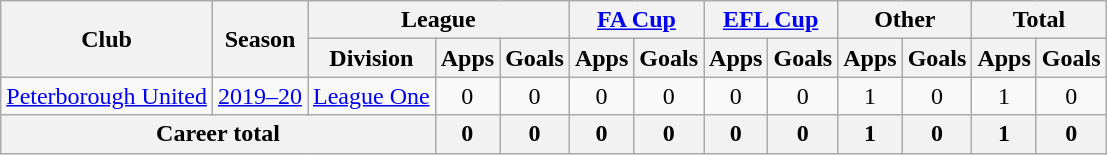<table class="wikitable" style="text-align:center">
<tr>
<th rowspan="2">Club</th>
<th rowspan="2">Season</th>
<th colspan="3">League</th>
<th colspan="2"><a href='#'>FA Cup</a></th>
<th colspan="2"><a href='#'>EFL Cup</a></th>
<th colspan="2">Other</th>
<th colspan="2">Total</th>
</tr>
<tr>
<th>Division</th>
<th>Apps</th>
<th>Goals</th>
<th>Apps</th>
<th>Goals</th>
<th>Apps</th>
<th>Goals</th>
<th>Apps</th>
<th>Goals</th>
<th>Apps</th>
<th>Goals</th>
</tr>
<tr>
<td><a href='#'>Peterborough United</a></td>
<td><a href='#'>2019–20</a></td>
<td><a href='#'>League One</a></td>
<td>0</td>
<td>0</td>
<td>0</td>
<td>0</td>
<td>0</td>
<td>0</td>
<td>1</td>
<td>0</td>
<td>1</td>
<td>0</td>
</tr>
<tr>
<th colspan="3">Career total</th>
<th>0</th>
<th>0</th>
<th>0</th>
<th>0</th>
<th>0</th>
<th>0</th>
<th>1</th>
<th>0</th>
<th>1</th>
<th>0</th>
</tr>
</table>
